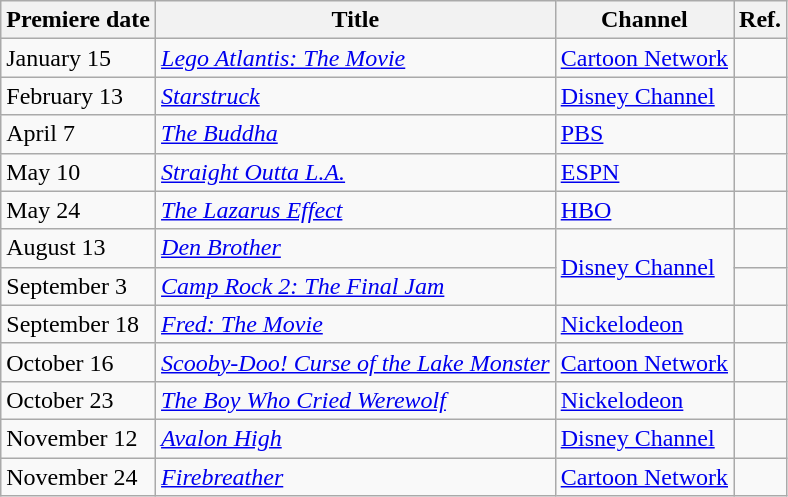<table class="wikitable sortable">
<tr>
<th>Premiere date</th>
<th>Title</th>
<th>Channel</th>
<th>Ref.</th>
</tr>
<tr>
<td>January 15</td>
<td><em><a href='#'>Lego Atlantis: The Movie</a></em></td>
<td><a href='#'>Cartoon Network</a></td>
<td></td>
</tr>
<tr>
<td>February 13</td>
<td><em><a href='#'>Starstruck</a></em></td>
<td><a href='#'>Disney Channel</a></td>
<td></td>
</tr>
<tr>
<td>April 7</td>
<td><em><a href='#'>The Buddha</a></em></td>
<td><a href='#'>PBS</a></td>
<td></td>
</tr>
<tr>
<td>May 10</td>
<td><em><a href='#'>Straight Outta L.A.</a></em></td>
<td><a href='#'>ESPN</a></td>
<td></td>
</tr>
<tr>
<td>May 24</td>
<td><em><a href='#'>The Lazarus Effect</a></em></td>
<td><a href='#'>HBO</a></td>
<td></td>
</tr>
<tr>
<td>August 13</td>
<td><em><a href='#'>Den Brother</a></em></td>
<td rowspan="2"><a href='#'>Disney Channel</a></td>
<td></td>
</tr>
<tr>
<td>September 3</td>
<td><em><a href='#'>Camp Rock 2: The Final Jam</a></em></td>
<td></td>
</tr>
<tr>
<td>September 18</td>
<td><em><a href='#'>Fred: The Movie</a></em></td>
<td><a href='#'>Nickelodeon</a></td>
<td></td>
</tr>
<tr>
<td>October 16</td>
<td><em><a href='#'>Scooby-Doo! Curse of the Lake Monster</a></em></td>
<td><a href='#'>Cartoon Network</a></td>
<td></td>
</tr>
<tr>
<td>October 23</td>
<td><em><a href='#'>The Boy Who Cried Werewolf</a></em></td>
<td><a href='#'>Nickelodeon</a></td>
<td></td>
</tr>
<tr>
<td>November 12</td>
<td><em><a href='#'>Avalon High</a></em></td>
<td><a href='#'>Disney Channel</a></td>
<td></td>
</tr>
<tr>
<td>November 24</td>
<td><em><a href='#'>Firebreather</a></em></td>
<td><a href='#'>Cartoon Network</a></td>
<td></td>
</tr>
</table>
